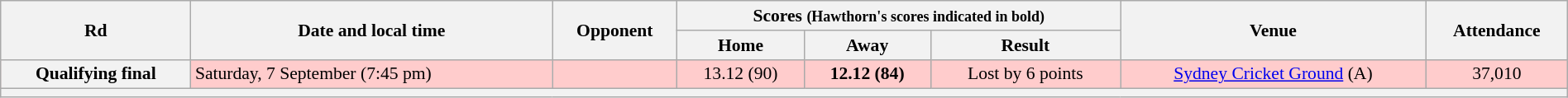<table class="wikitable" style="font-size:90%; text-align:center; width: 100%; margin-left: auto; margin-right: auto">
<tr>
<th rowspan="2">Rd</th>
<th rowspan="2">Date and local time</th>
<th rowspan="2">Opponent</th>
<th colspan="3">Scores <small>(Hawthorn's scores indicated in bold)</small></th>
<th rowspan="2">Venue</th>
<th rowspan="2">Attendance</th>
</tr>
<tr>
<th>Home</th>
<th>Away</th>
<th>Result</th>
</tr>
<tr style="background:#fcc;">
<th>Qualifying final</th>
<td align=left>Saturday, 7 September (7:45 pm)</td>
<td align=left></td>
<td>13.12 (90)</td>
<td><strong>12.12 (84)</strong></td>
<td>Lost by 6 points</td>
<td><a href='#'>Sydney Cricket Ground</a> (A)</td>
<td>37,010</td>
</tr>
<tr>
<th colspan="8"></th>
</tr>
</table>
